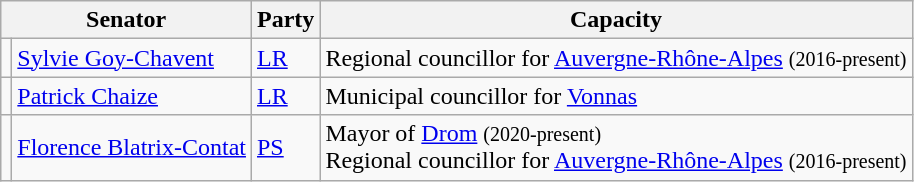<table class="wikitable">
<tr>
<th colspan="2">Senator</th>
<th>Party</th>
<th>Capacity</th>
</tr>
<tr>
<td></td>
<td><a href='#'>Sylvie Goy-Chavent</a></td>
<td><a href='#'>LR</a></td>
<td>Regional councillor for <a href='#'>Auvergne-Rhône-Alpes</a> <small>(2016-present)</small></td>
</tr>
<tr>
<td></td>
<td><a href='#'>Patrick Chaize</a></td>
<td><a href='#'>LR</a></td>
<td>Municipal councillor for <a href='#'>Vonnas</a></td>
</tr>
<tr>
<td></td>
<td><a href='#'>Florence Blatrix-Contat</a></td>
<td><a href='#'>PS</a></td>
<td>Mayor of <a href='#'>Drom</a> <small>(2020-present)</small><br>Regional councillor for <a href='#'>Auvergne-Rhône-Alpes</a> <small>(2016-present)</small></td>
</tr>
</table>
